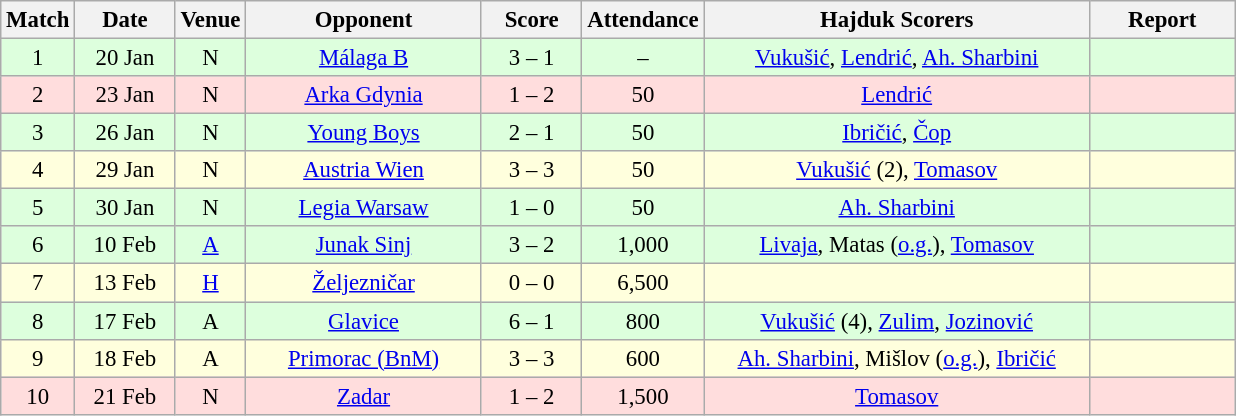<table class="wikitable sortable" style="text-align: center; font-size:95%;">
<tr>
<th width="30">Match</th>
<th width="60">Date<br></th>
<th width="20">Venue<br></th>
<th width="150">Opponent<br></th>
<th width="60">Score<br></th>
<th width="40">Attendance<br></th>
<th width="250">Hajduk Scorers</th>
<th width="90" class="unsortable">Report</th>
</tr>
<tr bgcolor="#ddffdd">
<td>1</td>
<td>20 Jan</td>
<td>N </td>
<td><a href='#'>Málaga B</a> </td>
<td>3 – 1</td>
<td>–</td>
<td><a href='#'>Vukušić</a>, <a href='#'>Lendrić</a>, <a href='#'>Ah. Sharbini</a></td>
<td></td>
</tr>
<tr bgcolor="#ffdddd">
<td>2</td>
<td>23 Jan</td>
<td>N </td>
<td><a href='#'>Arka Gdynia</a> </td>
<td>1 – 2</td>
<td>50</td>
<td><a href='#'>Lendrić</a></td>
<td></td>
</tr>
<tr bgcolor="#ddffdd">
<td>3</td>
<td>26 Jan</td>
<td>N </td>
<td><a href='#'>Young Boys</a> </td>
<td>2 – 1</td>
<td>50</td>
<td><a href='#'>Ibričić</a>, <a href='#'>Čop</a></td>
<td></td>
</tr>
<tr bgcolor="#ffffdd">
<td>4</td>
<td>29 Jan</td>
<td>N </td>
<td><a href='#'>Austria Wien</a> </td>
<td>3 – 3</td>
<td>50</td>
<td><a href='#'>Vukušić</a> (2), <a href='#'>Tomasov</a></td>
<td></td>
</tr>
<tr bgcolor="#ddffdd">
<td>5</td>
<td>30 Jan</td>
<td>N </td>
<td><a href='#'>Legia Warsaw</a> </td>
<td>1 – 0</td>
<td>50</td>
<td><a href='#'>Ah. Sharbini</a></td>
<td></td>
</tr>
<tr bgcolor="#ddffdd">
<td>6</td>
<td>10 Feb</td>
<td><a href='#'>A</a></td>
<td><a href='#'>Junak Sinj</a></td>
<td>3 – 2</td>
<td>1,000</td>
<td><a href='#'>Livaja</a>, Matas (<a href='#'>o.g.</a>), <a href='#'>Tomasov</a></td>
<td></td>
</tr>
<tr bgcolor="#ffffdd">
<td>7</td>
<td>13 Feb</td>
<td><a href='#'>H</a></td>
<td><a href='#'>Željezničar</a> </td>
<td>0 – 0</td>
<td>6,500</td>
<td></td>
<td></td>
</tr>
<tr bgcolor="#ddffdd">
<td>8</td>
<td>17 Feb</td>
<td>A</td>
<td><a href='#'>Glavice</a></td>
<td>6 – 1</td>
<td>800</td>
<td><a href='#'>Vukušić</a> (4), <a href='#'>Zulim</a>, <a href='#'>Jozinović</a></td>
<td></td>
</tr>
<tr bgcolor="#ffffdd">
<td>9</td>
<td>18 Feb</td>
<td>A</td>
<td><a href='#'>Primorac (BnM)</a></td>
<td>3 – 3</td>
<td>600</td>
<td><a href='#'>Ah. Sharbini</a>, Mišlov (<a href='#'>o.g.</a>), <a href='#'>Ibričić</a></td>
<td></td>
</tr>
<tr bgcolor="#ffdddd">
<td>10</td>
<td>21 Feb</td>
<td>N</td>
<td><a href='#'>Zadar</a></td>
<td>1 – 2</td>
<td>1,500</td>
<td><a href='#'>Tomasov</a></td>
<td></td>
</tr>
</table>
